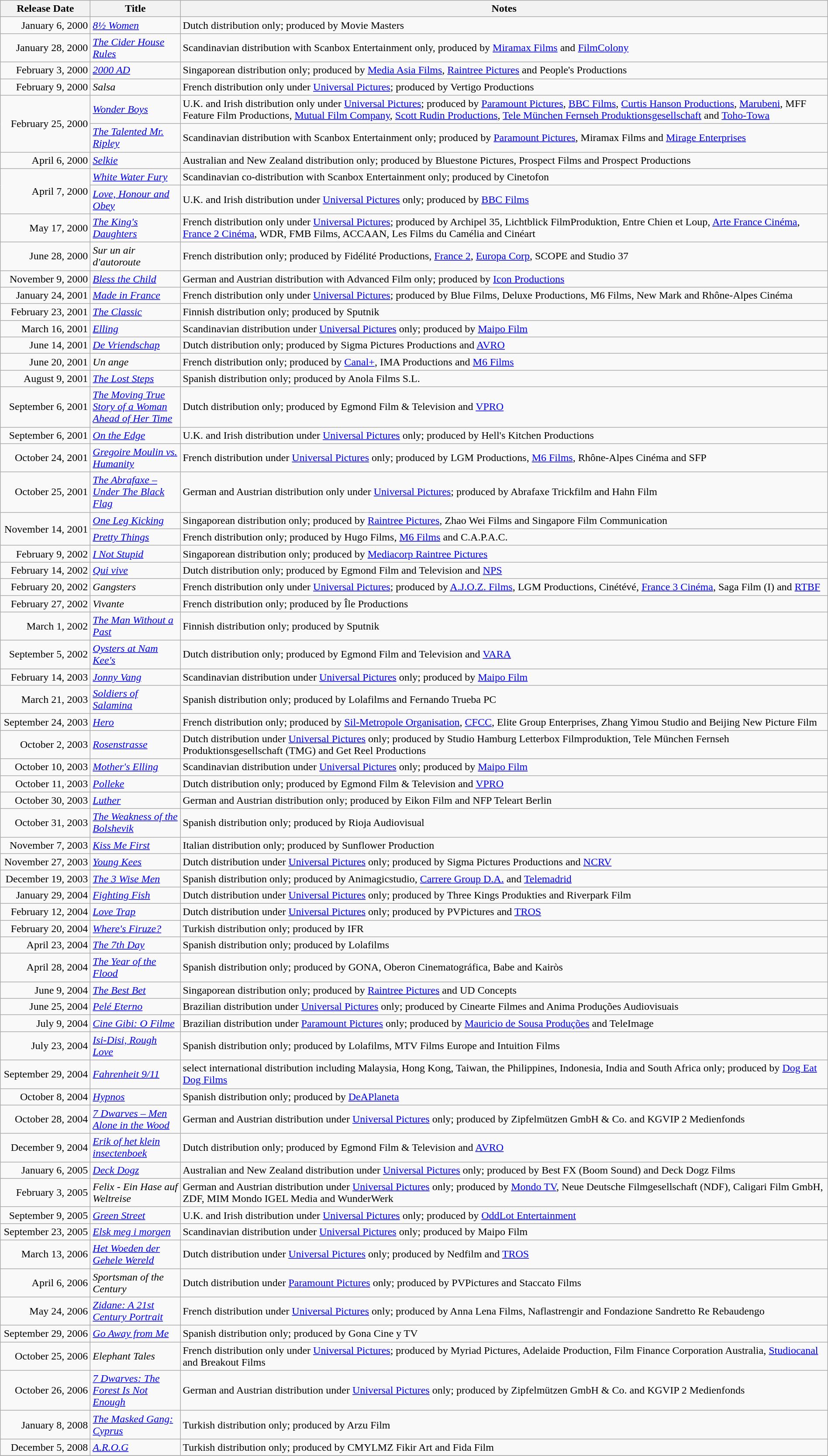<table class="wikitable sortable" style="width:100%;">
<tr>
<th scope="col" style=width:130px;">Release Date</th>
<th scope="col" style=width:130px;">Title</th>
<th>Notes</th>
</tr>
<tr>
<td style="text-align:right;">January 6, 2000</td>
<td><em><a href='#'>8½ Women</a></em></td>
<td>Dutch distribution only; produced by Movie Masters</td>
</tr>
<tr>
<td style="text-align:right;">January 28, 2000</td>
<td><em><a href='#'>The Cider House Rules</a></em></td>
<td>Scandinavian distribution with Scanbox Entertainment only, produced by <a href='#'>Miramax Films</a> and <a href='#'>FilmColony</a></td>
</tr>
<tr>
<td style="text-align:right;">February 3, 2000</td>
<td><em><a href='#'>2000 AD</a></em></td>
<td>Singaporean distribution only; produced by <a href='#'>Media Asia Films</a>, <a href='#'>Raintree Pictures</a> and People's Productions</td>
</tr>
<tr>
<td style="text-align:right;">February 9, 2000</td>
<td><em>Salsa</em></td>
<td>French distribution only under <a href='#'>Universal Pictures</a>; produced by Vertigo Productions</td>
</tr>
<tr>
<td style="text-align:right;" rowspan="2">February 25, 2000</td>
<td><em><a href='#'>Wonder Boys</a></em></td>
<td>U.K. and Irish distribution only under <a href='#'>Universal Pictures</a>; produced by <a href='#'>Paramount Pictures</a>, <a href='#'>BBC Films</a>, <a href='#'>Curtis Hanson Productions</a>, <a href='#'>Marubeni</a>, MFF Feature Film Productions, <a href='#'>Mutual Film Company</a>, <a href='#'>Scott Rudin Productions</a>, <a href='#'>Tele München Fernseh Produktionsgesellschaft</a> and <a href='#'>Toho-Towa</a></td>
</tr>
<tr>
<td><em><a href='#'>The Talented Mr. Ripley</a></em></td>
<td>Scandinavian distribution with Scanbox Entertainment only; produced by <a href='#'>Paramount Pictures</a>, Miramax Films and <a href='#'>Mirage Enterprises</a></td>
</tr>
<tr>
<td style="text-align:right;">April 6, 2000</td>
<td><em><a href='#'>Selkie</a></em></td>
<td>Australian and New Zealand distribution only; produced by Bluestone Pictures, Prospect Films and Prospect Productions</td>
</tr>
<tr>
<td style="text-align:right;" rowspan="2">April 7, 2000</td>
<td><em><a href='#'>White Water Fury</a></em></td>
<td>Scandinavian co-distribution with Scanbox Entertainment only; produced by Cinetofon</td>
</tr>
<tr>
<td><em><a href='#'>Love, Honour and Obey</a></em></td>
<td>U.K. and Irish distribution under <a href='#'>Universal Pictures</a> only; produced by <a href='#'>BBC Films</a></td>
</tr>
<tr>
<td style="text-align:right;">May 17, 2000</td>
<td><em><a href='#'>The King's Daughters</a></em></td>
<td>French distribution only under <a href='#'>Universal Pictures</a>; produced by Archipel 35, Lichtblick FilmProduktion, Entre Chien et Loup, <a href='#'>Arte France Cinéma</a>, <a href='#'>France 2 Cinéma</a>, WDR, FMB Films, ACCAAN, Les Films du Camélia and Cinéart</td>
</tr>
<tr>
<td style="text-align:right;">June 28, 2000</td>
<td><em>Sur un air d'autoroute</em></td>
<td>French distribution only; produced by Fidélité Productions, <a href='#'>France 2</a>, <a href='#'>Europa Corp</a>, SCOPE and Studio 37</td>
</tr>
<tr>
<td style="text-align:right;">November 9, 2000</td>
<td><em><a href='#'>Bless the Child</a></em></td>
<td>German and Austrian distribution with Advanced Film only; produced by <a href='#'>Icon Productions</a></td>
</tr>
<tr>
<td style="text-align:right;">January 24, 2001</td>
<td><em><a href='#'>Made in France</a></em></td>
<td>French distribution only under <a href='#'>Universal Pictures</a>; produced by Blue Films, Deluxe Productions, M6 Films, New Mark and Rhône-Alpes Cinéma</td>
</tr>
<tr>
<td style="text-align:right;">February 23, 2001</td>
<td><em><a href='#'>The Classic</a></em></td>
<td>Finnish distribution only; produced by Sputnik</td>
</tr>
<tr>
<td style="text-align:right;">March 16, 2001</td>
<td><em><a href='#'>Elling</a></em></td>
<td>Scandinavian distribution under <a href='#'>Universal Pictures</a> only; produced by <a href='#'>Maipo Film</a></td>
</tr>
<tr>
<td style="text-align:right;">June 14, 2001</td>
<td><em><a href='#'>De Vriendschap</a></em></td>
<td>Dutch distribution only; produced by Sigma Pictures Productions and <a href='#'>AVRO</a></td>
</tr>
<tr>
<td style="text-align:right;">June 20, 2001</td>
<td><em>Un ange</em></td>
<td>French distribution only; produced by <a href='#'>Canal+</a>, IMA Productions and <a href='#'>M6 Films</a></td>
</tr>
<tr>
<td style="text-align:right;">August 9, 2001</td>
<td><em><a href='#'>The Lost Steps</a></em></td>
<td>Spanish distribution only; produced by Anola Films S.L.</td>
</tr>
<tr>
<td style="text-align:right;">September 6, 2001</td>
<td><em><a href='#'>The Moving True Story of a Woman Ahead of Her Time</a></em></td>
<td>Dutch distribution only; produced by Egmond Film & Television and <a href='#'>VPRO</a></td>
</tr>
<tr>
<td style="text-align:right;">September 6, 2001</td>
<td><em><a href='#'>On the Edge</a></em></td>
<td>U.K. and Irish distribution under <a href='#'>Universal Pictures</a> only; produced by Hell's Kitchen Productions</td>
</tr>
<tr>
<td style="text-align:right;">October 24, 2001</td>
<td><em><a href='#'>Gregoire Moulin vs. Humanity</a></em></td>
<td>French distribution under <a href='#'>Universal Pictures</a> only; produced by LGM Productions, <a href='#'>M6 Films</a>, Rhône-Alpes Cinéma and SFP</td>
</tr>
<tr>
<td style="text-align:right;">October 25, 2001</td>
<td><em><a href='#'>The Abrafaxe – Under The Black Flag</a></em></td>
<td>German and Austrian distribution only under <a href='#'>Universal Pictures</a>; produced by Abrafaxe Trickfilm and Hahn Film</td>
</tr>
<tr>
<td style="text-align:right;" rowspan="2">November 14, 2001</td>
<td><em><a href='#'>One Leg Kicking</a></em></td>
<td>Singaporean distribution only; produced by <a href='#'>Raintree Pictures</a>, Zhao Wei Films and Singapore Film Communication</td>
</tr>
<tr>
<td><em><a href='#'>Pretty Things</a></em></td>
<td>French distribution only; produced by Hugo Films, <a href='#'>M6 Films</a> and C.A.P.A.C.</td>
</tr>
<tr>
<td style="text-align:right;">February 9, 2002</td>
<td><em><a href='#'>I Not Stupid</a></em></td>
<td>Singaporean distribution only; produced by <a href='#'>Mediacorp Raintree Pictures</a></td>
</tr>
<tr>
<td style="text-align:right;">February 14, 2002</td>
<td><em><a href='#'>Qui vive</a></em></td>
<td>Dutch distribution only; produced by Egmond Film and Television and <a href='#'>NPS</a></td>
</tr>
<tr>
<td style="text-align:right;">February 20, 2002</td>
<td><em>Gangsters</em></td>
<td>French distribution only under <a href='#'>Universal Pictures</a>; produced by <a href='#'>A.J.O.Z. Films</a>, LGM Productions, Cinétévé, <a href='#'>France 3 Cinéma</a>, Saga Film (I) and <a href='#'>RTBF</a></td>
</tr>
<tr>
<td style="text-align:right;">February 27, 2002</td>
<td><em>Vivante</em></td>
<td>French distribution only; produced by Île Productions</td>
</tr>
<tr>
<td style="text-align:right;">March 1, 2002</td>
<td><em><a href='#'>The Man Without a Past</a></em></td>
<td>Finnish distribution only; produced by Sputnik</td>
</tr>
<tr>
<td style="text-align:right;">September 5, 2002</td>
<td><em><a href='#'>Oysters at Nam Kee's</a></em></td>
<td>Dutch distribution only; produced by Egmond Film and Television and <a href='#'>VARA</a></td>
</tr>
<tr>
<td style="text-align:right;">February 14, 2003</td>
<td><em><a href='#'>Jonny Vang</a></em></td>
<td>Scandinavian distribution under <a href='#'>Universal Pictures</a> only; produced by <a href='#'>Maipo Film</a></td>
</tr>
<tr>
<td style="text-align:right;">March 21, 2003</td>
<td><em><a href='#'>Soldiers of Salamina</a></em></td>
<td>Spanish distribution only; produced by Lolafilms and Fernando Trueba PC</td>
</tr>
<tr>
<td style="text-align:right;">September 24, 2003</td>
<td><em><a href='#'>Hero</a></em></td>
<td>French distribution only; produced by <a href='#'>Sil-Metropole Organisation</a>, <a href='#'>CFCC</a>, Elite Group Enterprises, Zhang Yimou Studio and Beijing New Picture Film</td>
</tr>
<tr>
<td style="text-align:right;">October 2, 2003</td>
<td><em><a href='#'>Rosenstrasse</a></em></td>
<td>Dutch distribution under <a href='#'>Universal Pictures</a> only; produced by Studio Hamburg Letterbox Filmproduktion, Tele München Fernseh Produktionsgesellschaft (TMG) and Get Reel Productions</td>
</tr>
<tr>
<td style="text-align:right;">October 10, 2003</td>
<td><em><a href='#'>Mother's Elling</a></em></td>
<td>Scandinavian distribution under <a href='#'>Universal Pictures</a> only; produced by <a href='#'>Maipo Film</a></td>
</tr>
<tr>
<td style="text-align:right;">October 11, 2003</td>
<td><em><a href='#'>Polleke</a></em></td>
<td>Dutch distribution only; produced by Egmond Film & Television and <a href='#'>VPRO</a></td>
</tr>
<tr>
<td style="text-align:right;">October 30, 2003</td>
<td><em><a href='#'>Luther</a></em></td>
<td>German and Austrian distribution only; produced by Eikon Film and NFP Teleart Berlin</td>
</tr>
<tr>
<td style="text-align:right;">October 31, 2003</td>
<td><em><a href='#'>The Weakness of the Bolshevik</a></em></td>
<td>Spanish distribution only; produced by Rioja Audiovisual</td>
</tr>
<tr>
<td style="text-align:right;">November 7, 2003</td>
<td><em><a href='#'>Kiss Me First</a></em></td>
<td>Italian distribution only; produced by Sunflower Production</td>
</tr>
<tr>
<td style="text-align:right;">November 27, 2003</td>
<td><em><a href='#'>Young Kees</a></em></td>
<td>Dutch distribution under <a href='#'>Universal Pictures</a> only; produced by Sigma Pictures Productions and <a href='#'>NCRV</a></td>
</tr>
<tr>
<td style="text-align:right;">December 19, 2003</td>
<td><em><a href='#'>The 3 Wise Men</a></em></td>
<td>Spanish distribution only; produced by Animagicstudio, <a href='#'>Carrere Group D.A.</a> and <a href='#'>Telemadrid</a></td>
</tr>
<tr>
<td style="text-align:right;">January 29, 2004</td>
<td><em><a href='#'>Fighting Fish</a></em></td>
<td>Dutch distribution under <a href='#'>Universal Pictures</a> only; produced by Three Kings Produkties and Riverpark Film</td>
</tr>
<tr>
<td style="text-align:right;">February 12, 2004</td>
<td><em><a href='#'>Love Trap</a></em></td>
<td>Dutch distribution under <a href='#'>Universal Pictures</a> only; produced by PVPictures and <a href='#'>TROS</a></td>
</tr>
<tr>
<td style="text-align:right;">February 20, 2004</td>
<td><em><a href='#'>Where's Firuze?</a></em></td>
<td>Turkish distribution only; produced by IFR</td>
</tr>
<tr>
<td style="text-align:right;">April 23, 2004</td>
<td><em><a href='#'>The 7th Day</a></em></td>
<td>Spanish distribution only; produced by Lolafilms</td>
</tr>
<tr>
<td style="text-align:right;">April 28, 2004</td>
<td><em><a href='#'>The Year of the Flood</a></em></td>
<td>Spanish distribution only; produced by GONA, Oberon Cinematográfica, Babe and Kairòs</td>
</tr>
<tr>
<td style="text-align:right;">June 9, 2004</td>
<td><em><a href='#'>The Best Bet</a></em></td>
<td>Singaporean distribution only; produced by <a href='#'>Raintree Pictures</a> and UD Concepts</td>
</tr>
<tr>
<td style="text-align:right;">June 25, 2004</td>
<td><em><a href='#'>Pelé Eterno</a></em></td>
<td>Brazilian distribution under <a href='#'>Universal Pictures</a> only; produced by Cinearte Filmes and Anima Produções Audiovisuais</td>
</tr>
<tr>
<td style="text-align:right;">July 9, 2004</td>
<td><em><a href='#'>Cine Gibi: O Filme</a></em></td>
<td>Brazilian distribution under <a href='#'>Paramount Pictures</a> only; produced by <a href='#'>Mauricio de Sousa Produções</a> and TeleImage</td>
</tr>
<tr>
<td style="text-align:right;">July 23, 2004</td>
<td><em><a href='#'>Isi-Disi, Rough Love</a></em></td>
<td>Spanish distribution only; produced by Lolafilms, MTV Films Europe and Intuition Films</td>
</tr>
<tr>
<td style="text-align:right;">September 29, 2004</td>
<td><em><a href='#'>Fahrenheit 9/11</a></em></td>
<td>select international distribution including Malaysia, Hong Kong, Taiwan, the Philippines, Indonesia, India and South Africa only; produced by <a href='#'>Dog Eat Dog Films</a></td>
</tr>
<tr>
<td style="text-align:right;">October 8, 2004</td>
<td><em><a href='#'>Hypnos</a></em></td>
<td>Spanish distribution only; produced by <a href='#'>DeAPlaneta</a></td>
</tr>
<tr>
<td style="text-align:right;">October 28, 2004</td>
<td><em><a href='#'>7 Dwarves – Men Alone in the Wood</a></em></td>
<td>German and Austrian distribution under <a href='#'>Universal Pictures</a> only; produced by Zipfelmützen GmbH & Co. and KGVIP 2 Medienfonds</td>
</tr>
<tr>
<td style="text-align:right;">December 9, 2004</td>
<td><em><a href='#'>Erik of het klein insectenboek</a></em></td>
<td>Dutch distribution only; produced by Egmond Film & Television and <a href='#'>AVRO</a></td>
</tr>
<tr>
<td style="text-align:right;">January 6, 2005</td>
<td><em><a href='#'>Deck Dogz</a></em></td>
<td>Australian and New Zealand distribution under <a href='#'>Universal Pictures</a> only; produced by Best FX (Boom Sound) and Deck Dogz Films</td>
</tr>
<tr>
<td style="text-align:right;">February 3, 2005</td>
<td><em>Felix - Ein Hase auf Weltreise</em></td>
<td>German and Austrian distribution under <a href='#'>Universal Pictures</a> only; produced by <a href='#'>Mondo TV</a>, Neue Deutsche Filmgesellschaft (NDF), Caligari Film GmbH, ZDF, MIM Mondo IGEL Media and WunderWerk</td>
</tr>
<tr>
<td style="text-align:right;">September 9, 2005</td>
<td><em><a href='#'>Green Street</a></em></td>
<td>U.K. and Irish distribution under <a href='#'>Universal Pictures</a> only; produced by <a href='#'>OddLot Entertainment</a></td>
</tr>
<tr>
<td style="text-align:right;">September 23, 2005</td>
<td><em><a href='#'>Elsk meg i morgen</a></em></td>
<td>Scandinavian distribution under <a href='#'>Universal Pictures</a> only; produced by Maipo Film</td>
</tr>
<tr>
<td style="text-align:right;">March 13, 2006</td>
<td><em><a href='#'>Het Woeden der Gehele Wereld</a></em></td>
<td>Dutch distribution under <a href='#'>Universal Pictures</a> only; produced by Nedfilm and <a href='#'>TROS</a></td>
</tr>
<tr>
<td style="text-align:right;">April 6, 2006</td>
<td><em>Sportsman of the Century</em></td>
<td>Dutch distribution under <a href='#'>Paramount Pictures</a> only; produced by PVPictures and Staccato Films</td>
</tr>
<tr>
<td style="text-align:right;">May 24, 2006</td>
<td><em><a href='#'>Zidane: A 21st Century Portrait</a></em></td>
<td>French distribution under <a href='#'>Universal Pictures</a> only; produced by Anna Lena Films, Naflastrengir and Fondazione Sandretto Re Rebaudengo</td>
</tr>
<tr>
<td style="text-align:right;">September 29, 2006</td>
<td><em><a href='#'>Go Away from Me</a></em></td>
<td>Spanish distribution only; produced by Gona Cine y TV</td>
</tr>
<tr>
<td style="text-align:right;">October 25, 2006</td>
<td><em>Elephant Tales</em></td>
<td>French distribution only under <a href='#'>Universal Pictures</a>; produced by Myriad Pictures, Adelaide Production, Film Finance Corporation Australia, <a href='#'>Studiocanal</a> and Breakout Films</td>
</tr>
<tr>
<td style="text-align:right;">October 26, 2006</td>
<td><em><a href='#'>7 Dwarves: The Forest Is Not Enough</a></em></td>
<td>German and Austrian distribution under <a href='#'>Universal Pictures</a> only; produced by  Zipfelmützen GmbH & Co. and KGVIP 2 Medienfonds</td>
</tr>
<tr>
<td style="text-align:right;">January 8, 2008</td>
<td><em><a href='#'>The Masked Gang: Cyprus</a></em></td>
<td>Turkish distribution only; produced by Arzu Film</td>
</tr>
<tr>
<td style="text-align:right;">December 5, 2008</td>
<td><em><a href='#'>A.R.O.G</a></em></td>
<td>Turkish distribution only; produced by CMYLMZ Fikir Art and Fida Film</td>
</tr>
<tr>
</tr>
</table>
